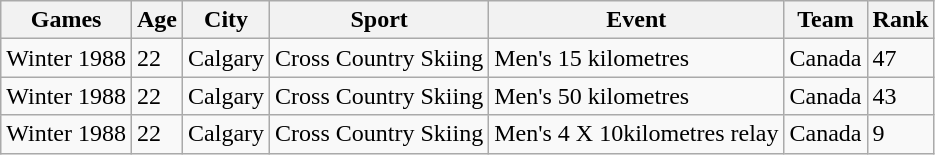<table class="wikitable">
<tr>
<th>Games</th>
<th>Age</th>
<th>City</th>
<th>Sport</th>
<th>Event</th>
<th>Team</th>
<th>Rank</th>
</tr>
<tr>
<td>Winter 1988</td>
<td>22</td>
<td>Calgary</td>
<td>Cross Country Skiing</td>
<td>Men's 15 kilometres</td>
<td>Canada</td>
<td>47</td>
</tr>
<tr>
<td>Winter 1988</td>
<td>22</td>
<td>Calgary</td>
<td>Cross Country Skiing</td>
<td>Men's 50 kilometres</td>
<td>Canada</td>
<td>43</td>
</tr>
<tr>
<td>Winter 1988</td>
<td>22</td>
<td>Calgary</td>
<td>Cross Country Skiing</td>
<td>Men's 4 X 10kilometres relay</td>
<td>Canada</td>
<td>9</td>
</tr>
</table>
